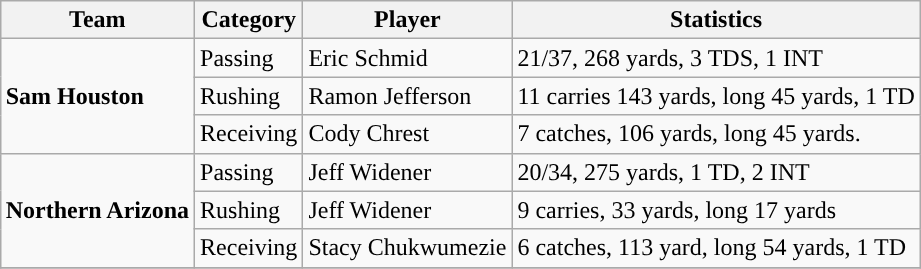<table class="wikitable" style="float: right;">
<tr>
<th>Team</th>
<th>Category</th>
<th>Player</th>
<th>Statistics</th>
</tr>
<tr>
<td rowspan=3><strong>Sam Houston</strong></td>
<td>Passing</td>
<td>Eric Schmid</td>
<td>21/37, 268 yards, 3 TDS, 1 INT</td>
</tr>
<tr>
<td>Rushing</td>
<td>Ramon Jefferson</td>
<td>11 carries 143 yards, long 45 yards, 1 TD</td>
</tr>
<tr>
<td>Receiving</td>
<td>Cody Chrest</td>
<td>7 catches, 106 yards, long 45 yards.</td>
</tr>
<tr>
<td rowspan=3><strong>Northern Arizona</strong></td>
<td>Passing</td>
<td>Jeff Widener</td>
<td>20/34, 275 yards, 1 TD, 2 INT</td>
</tr>
<tr>
<td>Rushing</td>
<td>Jeff Widener</td>
<td>9 carries, 33 yards, long 17 yards</td>
</tr>
<tr>
<td>Receiving</td>
<td>Stacy Chukwumezie</td>
<td>6 catches, 113 yard, long 54 yards, 1 TD</td>
</tr>
<tr>
</tr>
</table>
